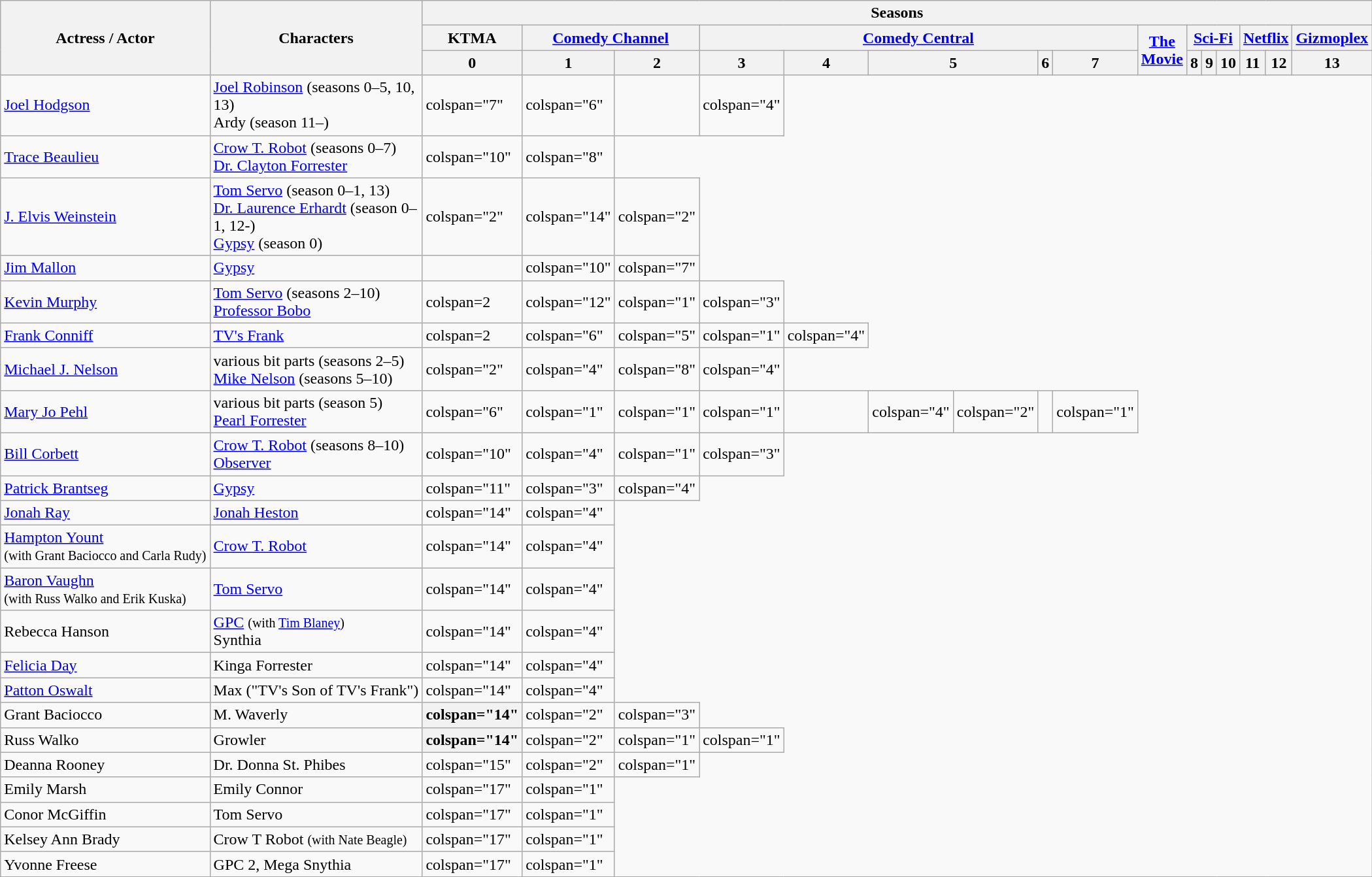<table class="wikitable sortable" width="100%" style="margin:1em auto;">
<tr>
<th scope="col" rowspan="3">Actress / Actor</th>
<th scope="col" rowspan="3">Characters</th>
<th scope="col" colspan="18">Seasons</th>
</tr>
<tr>
<th scope="col">KTMA</th>
<th scope="col" colspan="2"><a href='#'>Comedy Channel</a></th>
<th scope="col" colspan="6"><a href='#'>Comedy Central</a></th>
<th scope="col" rowspan="2"><a href='#'>The Movie</a></th>
<th scope="col" colspan="4"><a href='#'>Sci-Fi</a></th>
<th scope="col" colspan="3"><a href='#'>Netflix</a></th>
<th scope="col" colspan="1"><a href='#'>Gizmoplex</a></th>
</tr>
<tr>
<th scope="col">0</th>
<th scope="col">1</th>
<th scope="col">2</th>
<th scope="col">3</th>
<th scope="col">4</th>
<th scope="col" colspan="2">5</th>
<th scope="col">6</th>
<th scope="col">7</th>
<th scope="col" colspan="2">8</th>
<th scope="col">9</th>
<th scope="col">10</th>
<th scope="col" colspan="2">11</th>
<th scope="col">12</th>
<th scope="col">13</th>
</tr>
<tr>
<td scope="row"><a href='#'>Joel Hodgson</a></td>
<td><a href='#'>Joel Robinson</a> (seasons 0–5, 10, 13)<br>Ardy (season 11–)</td>
<td>colspan="7" </td>
<td>colspan="6" </td>
<td></td>
<td>colspan="4" </td>
</tr>
<tr>
<td scope="row"><a href='#'>Trace Beaulieu</a></td>
<td><a href='#'>Crow T. Robot</a> (seasons 0–7) <br><a href='#'>Dr. Clayton Forrester</a></td>
<td>colspan="10" </td>
<td>colspan="8" </td>
</tr>
<tr>
<td scope="row"><a href='#'>J. Elvis Weinstein</a></td>
<td><a href='#'>Tom Servo</a> (season 0–1, 13)<br><a href='#'>Dr. Laurence Erhardt</a> (season 0–1, 12-)<br><a href='#'>Gypsy</a> (season 0)</td>
<td>colspan="2" </td>
<td>colspan="14" </td>
<td>colspan="2" </td>
</tr>
<tr>
<td scope="row"><a href='#'>Jim Mallon</a></td>
<td><a href='#'>Gypsy</a></td>
<td></td>
<td>colspan="10" </td>
<td>colspan="7" </td>
</tr>
<tr>
<td scope="row"><a href='#'>Kevin Murphy</a></td>
<td><a href='#'>Tom Servo</a> (seasons 2–10)<br><a href='#'>Professor Bobo</a></td>
<td>colspan=2 </td>
<td>colspan="12" </td>
<td>colspan="1" </td>
<td>colspan="3" </td>
</tr>
<tr>
<td scope="row"><a href='#'>Frank Conniff</a></td>
<td><a href='#'>TV's Frank</a></td>
<td>colspan=2 </td>
<td>colspan="6" </td>
<td>colspan="5" </td>
<td>colspan="1" </td>
<td>colspan="4" </td>
</tr>
<tr>
<td scope="row"><a href='#'>Michael J. Nelson</a></td>
<td>various bit parts (seasons 2–5)<br><a href='#'>Mike Nelson</a> (seasons 5–10)</td>
<td>colspan="2" </td>
<td>colspan="4" </td>
<td>colspan="8" </td>
<td>colspan="4" </td>
</tr>
<tr>
<td scope="row"><a href='#'>Mary Jo Pehl</a></td>
<td>various bit parts (season 5)<br><a href='#'>Pearl Forrester</a></td>
<td>colspan="6" </td>
<td>colspan="1" </td>
<td>colspan="1" </td>
<td>colspan="1" </td>
<td></td>
<td>colspan="4" </td>
<td>colspan="2" </td>
<td></td>
<td>colspan="1" </td>
</tr>
<tr>
<td scope="row"><a href='#'>Bill Corbett</a></td>
<td><a href='#'>Crow T. Robot</a> (seasons 8–10)<br> <a href='#'>Observer</a></td>
<td>colspan="10" </td>
<td>colspan="4" </td>
<td>colspan="1" </td>
<td>colspan="3" </td>
</tr>
<tr>
<td scope="row"><a href='#'>Patrick Brantseg</a></td>
<td><a href='#'>Gypsy</a></td>
<td>colspan="11" </td>
<td>colspan="3" </td>
<td>colspan="4" </td>
</tr>
<tr>
<td scope="row" style="white-space:nowrap;"><a href='#'>Jonah Ray</a></td>
<td style="white-space:nowrap;"><a href='#'>Jonah Heston</a></td>
<td>colspan="14" </td>
<td>colspan="4"  </td>
</tr>
<tr>
<td scope="row" style="white-space:nowrap;"><a href='#'>Hampton Yount</a><br><small>(with Grant Baciocco and Carla Rudy)</small></td>
<td style="white-space:nowrap;"><a href='#'>Crow T. Robot</a></td>
<td>colspan="14" </td>
<td>colspan="4"  </td>
</tr>
<tr>
<td scope="row" style="white-space:nowrap;"><a href='#'>Baron Vaughn</a><br><small>(with Russ Walko and Erik Kuska)</small></td>
<td style="white-space:nowrap;"><a href='#'>Tom Servo</a></td>
<td>colspan="14" </td>
<td>colspan="4"  </td>
</tr>
<tr>
<td scope="row" style="white-space:nowrap;">Rebecca Hanson<br></td>
<td style="white-space:nowrap;"><a href='#'>GPC</a> <small>(with <a href='#'>Tim Blaney</a>)</small><br>Synthia</td>
<td>colspan="14" </td>
<td>colspan="4"  </td>
</tr>
<tr>
<td scope="row" style="white-space:nowrap;"><a href='#'>Felicia Day</a><br></td>
<td style="white-space:nowrap;">Kinga Forrester</td>
<td>colspan="14" </td>
<td>colspan="4"  </td>
</tr>
<tr>
<td scope="row" style="white-space:nowrap;"><a href='#'>Patton Oswalt</a><br></td>
<td style="white-space:nowrap;">Max ("TV's Son of TV's Frank")</td>
<td>colspan="14" </td>
<td>colspan="4"  </td>
</tr>
<tr>
<td scope="row" style="white-space:nowrap;">Grant Baciocco</td>
<td style="white-space:nowrap;">M. Waverly</td>
<th>colspan="14" </th>
<td>colspan="2" </td>
<td>colspan="3" </td>
</tr>
<tr>
<td scope="row" style="white-space:nowrap;">Russ Walko</td>
<td style="white-space:nowrap;">Growler</td>
<th>colspan="14" </th>
<td>colspan="2" </td>
<td>colspan="1" </td>
<td>colspan="1" </td>
</tr>
<tr>
<td scope="row" style="white-space:nowrap;">Deanna Rooney<br></td>
<td style="white-space:nowrap;">Dr. Donna St. Phibes</td>
<td>colspan="15" </td>
<td>colspan="2"  </td>
<td>colspan="1" </td>
</tr>
<tr>
<td scope="row" style="white-space:nowrap;">Emily Marsh<br></td>
<td style="white-space:nowrap;">Emily Connor</td>
<td>colspan="17" </td>
<td>colspan="1"  </td>
</tr>
<tr>
<td scope="row" style="white-space:nowrap;">Conor McGiffin<br></td>
<td style="white-space:nowrap;">Tom Servo</td>
<td>colspan="17" </td>
<td>colspan="1"  </td>
</tr>
<tr>
<td scope="row" style="white-space:nowrap;">Kelsey Ann Brady<br></td>
<td style="white-space:nowrap;">Crow T Robot <small>(with Nate Beagle)</small></td>
<td>colspan="17" </td>
<td>colspan="1"  </td>
</tr>
<tr>
<td scope="row" style="white-space:nowrap;">Yvonne Freese<br></td>
<td style="white-space:nowrap;">GPC 2, Mega Snythia</td>
<td>colspan="17" </td>
<td>colspan="1"  </td>
</tr>
</table>
